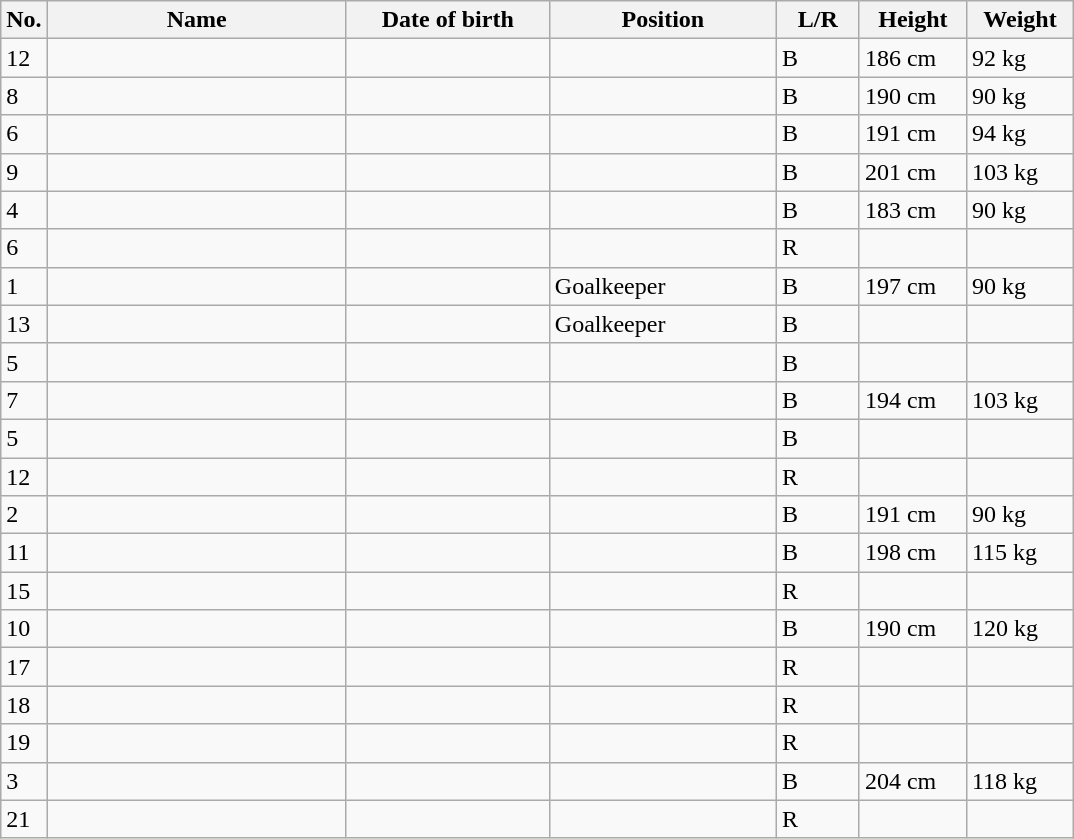<table class="wikitable sortable" style=font-size:100%; text-align:center;>
<tr>
<th>No.</th>
<th style=width:12em>Name</th>
<th style=width:8em>Date of birth</th>
<th style=width:9em>Position</th>
<th style=width:3em>L/R</th>
<th style=width:4em>Height</th>
<th style=width:4em>Weight</th>
</tr>
<tr>
<td>12</td>
<td align=left></td>
<td align=right></td>
<td></td>
<td>B</td>
<td>186 cm</td>
<td>92 kg</td>
</tr>
<tr>
<td>8</td>
<td align=left></td>
<td align=right></td>
<td></td>
<td>B</td>
<td>190 cm</td>
<td>90 kg</td>
</tr>
<tr>
<td>6</td>
<td align=left></td>
<td align=right></td>
<td></td>
<td>B</td>
<td>191 cm</td>
<td>94 kg</td>
</tr>
<tr>
<td>9</td>
<td align=left></td>
<td align=right></td>
<td></td>
<td>B</td>
<td>201 cm</td>
<td>103 kg</td>
</tr>
<tr>
<td>4</td>
<td align=left></td>
<td align=right></td>
<td></td>
<td>B</td>
<td>183 cm</td>
<td>90 kg</td>
</tr>
<tr>
<td>6</td>
<td align=left></td>
<td align=right></td>
<td></td>
<td>R</td>
<td></td>
<td></td>
</tr>
<tr>
<td>1</td>
<td align=left></td>
<td align=right></td>
<td>Goalkeeper</td>
<td>B</td>
<td>197 cm</td>
<td>90 kg</td>
</tr>
<tr>
<td>13</td>
<td align=left></td>
<td align=right></td>
<td>Goalkeeper</td>
<td>B</td>
<td></td>
<td></td>
</tr>
<tr>
<td>5</td>
<td align=left></td>
<td align=right></td>
<td></td>
<td>B</td>
<td></td>
<td></td>
</tr>
<tr>
<td>7</td>
<td align=left></td>
<td align=right></td>
<td></td>
<td>B</td>
<td>194 cm</td>
<td>103 kg</td>
</tr>
<tr>
<td>5</td>
<td align=left></td>
<td align=right></td>
<td></td>
<td>B</td>
<td></td>
<td></td>
</tr>
<tr>
<td>12</td>
<td align=left></td>
<td align=right></td>
<td></td>
<td>R</td>
<td></td>
<td></td>
</tr>
<tr>
<td>2</td>
<td align=left></td>
<td align=right></td>
<td></td>
<td>B</td>
<td>191 cm</td>
<td>90 kg</td>
</tr>
<tr>
<td>11</td>
<td align=left></td>
<td align=right></td>
<td></td>
<td>B</td>
<td>198 cm</td>
<td>115 kg</td>
</tr>
<tr>
<td>15</td>
<td align=left></td>
<td align=right></td>
<td></td>
<td>R</td>
<td></td>
<td></td>
</tr>
<tr>
<td>10</td>
<td align=left></td>
<td align=right></td>
<td></td>
<td>B</td>
<td>190 cm</td>
<td>120 kg</td>
</tr>
<tr>
<td>17</td>
<td align=left></td>
<td align=right></td>
<td></td>
<td>R</td>
<td></td>
<td></td>
</tr>
<tr>
<td>18</td>
<td align=left></td>
<td align=right></td>
<td></td>
<td>R</td>
<td></td>
<td></td>
</tr>
<tr>
<td>19</td>
<td align=left></td>
<td align=right></td>
<td></td>
<td>R</td>
<td></td>
<td></td>
</tr>
<tr>
<td>3</td>
<td align=left></td>
<td align=right></td>
<td></td>
<td>B</td>
<td>204 cm</td>
<td>118 kg</td>
</tr>
<tr>
<td>21</td>
<td align=left></td>
<td align=right></td>
<td></td>
<td>R</td>
<td></td>
<td></td>
</tr>
</table>
